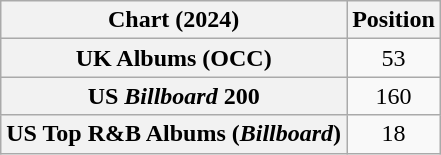<table class="wikitable sortable plainrowheaders" style="text-align:center">
<tr>
<th scope="col">Chart (2024)</th>
<th scope="col">Position</th>
</tr>
<tr>
<th scope="row">UK Albums (OCC)</th>
<td>53</td>
</tr>
<tr>
<th scope="row">US <em>Billboard</em> 200</th>
<td>160</td>
</tr>
<tr>
<th scope="row">US Top R&B Albums (<em>Billboard</em>)</th>
<td>18</td>
</tr>
</table>
